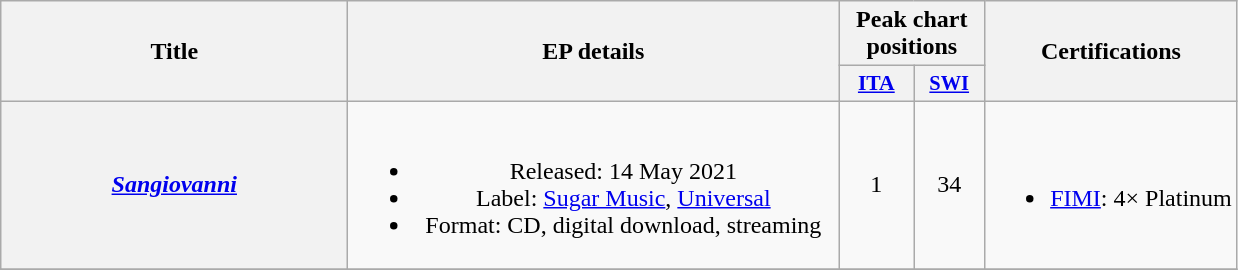<table class="wikitable plainrowheaders" style="text-align:center;">
<tr>
<th scope="col" rowspan="2" style="width:14em;">Title</th>
<th scope="col" rowspan="2" style="width:20em;">EP details</th>
<th scope="col" colspan="2">Peak chart positions</th>
<th scope="col" rowspan="2">Certifications</th>
</tr>
<tr>
<th scope="col" style="width:3em;font-size:90%;"><a href='#'>ITA</a><br></th>
<th scope="col" style="width:3em;font-size:85%;"><a href='#'>SWI</a><br></th>
</tr>
<tr>
<th scope="row"><em><a href='#'>Sangiovanni</a></em></th>
<td><br><ul><li>Released: 14 May 2021</li><li>Label: <a href='#'>Sugar Music</a>, <a href='#'>Universal</a></li><li>Format: CD, digital download, streaming</li></ul></td>
<td>1</td>
<td>34</td>
<td><br><ul><li><a href='#'>FIMI</a>: 4× Platinum</li></ul></td>
</tr>
<tr>
</tr>
</table>
